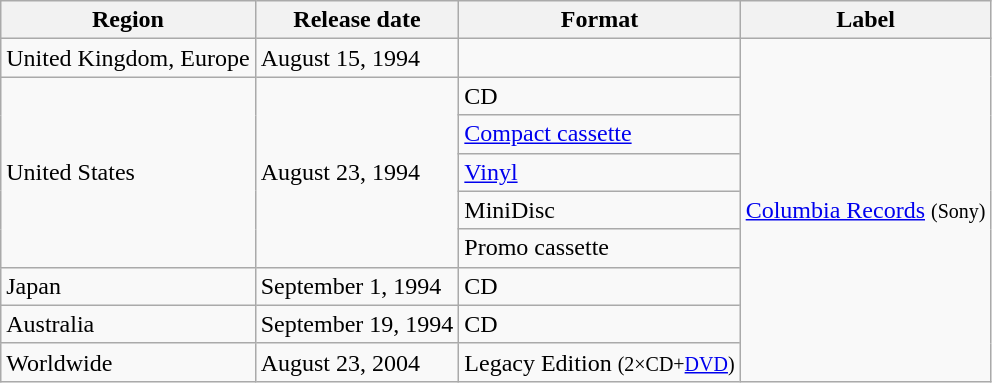<table class="wikitable">
<tr>
<th>Region</th>
<th>Release date</th>
<th>Format</th>
<th>Label</th>
</tr>
<tr>
<td>United Kingdom, Europe</td>
<td>August 15, 1994</td>
<td></td>
<td rowspan="9"><a href='#'>Columbia Records</a> <small>(Sony)</small></td>
</tr>
<tr>
<td rowspan="5">United States</td>
<td rowspan="5">August 23, 1994</td>
<td>CD</td>
</tr>
<tr>
<td><a href='#'>Compact cassette</a></td>
</tr>
<tr>
<td><a href='#'>Vinyl</a></td>
</tr>
<tr>
<td>MiniDisc</td>
</tr>
<tr>
<td>Promo cassette</td>
</tr>
<tr>
<td>Japan</td>
<td>September 1, 1994</td>
<td>CD</td>
</tr>
<tr>
<td>Australia</td>
<td>September 19, 1994</td>
<td>CD</td>
</tr>
<tr>
<td>Worldwide</td>
<td>August 23, 2004</td>
<td>Legacy Edition <small>(2×CD+<a href='#'>DVD</a>)</small></td>
</tr>
</table>
